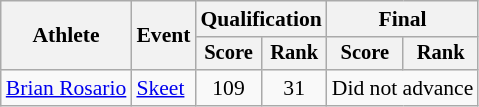<table class="wikitable" style="font-size:90%">
<tr>
<th rowspan="2">Athlete</th>
<th rowspan="2">Event</th>
<th colspan="2">Qualification</th>
<th colspan="2">Final</th>
</tr>
<tr style="font-size:95%">
<th>Score</th>
<th>Rank</th>
<th>Score</th>
<th>Rank</th>
</tr>
<tr align=center>
<td align=left><a href='#'>Brian Rosario</a></td>
<td align=left><a href='#'>Skeet</a></td>
<td>109</td>
<td>31</td>
<td colspan=2>Did not advance</td>
</tr>
</table>
